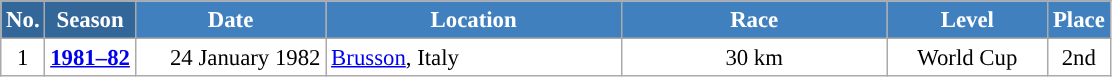<table class="wikitable sortable" style="font-size:95%; text-align:center; border:grey solid 1px; border-collapse:collapse; background:#ffffff;">
<tr style="background:#efefef;">
<th style="background-color:#369; color:white;">No.</th>
<th style="background-color:#369; color:white;">Season</th>
<th style="background-color:#4180be; color:white; width:120px;">Date</th>
<th style="background-color:#4180be; color:white; width:190px;">Location</th>
<th style="background-color:#4180be; color:white; width:170px;">Race</th>
<th style="background-color:#4180be; color:white; width:100px;">Level</th>
<th style="background-color:#4180be; color:white;">Place</th>
</tr>
<tr>
<td align=center>1</td>
<td rowspan=1 align=center><strong><a href='#'>1981–82</a></strong></td>
<td align=right>24 January 1982</td>
<td align=left> <a href='#'>Brusson</a>, Italy</td>
<td>30 km</td>
<td>World Cup</td>
<td>2nd</td>
</tr>
</table>
